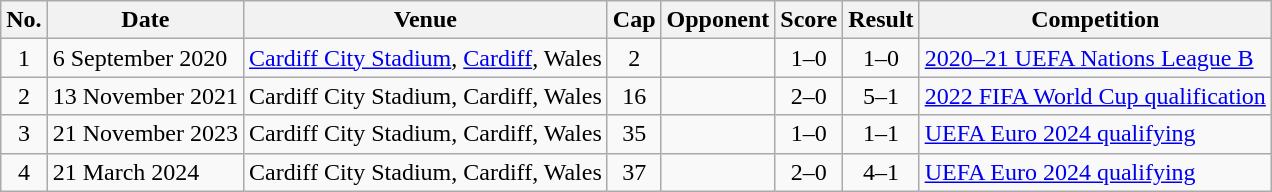<table class="wikitable sortable">
<tr>
<th scope=col>No.</th>
<th scope=col>Date</th>
<th scope=col>Venue</th>
<th scope=col>Cap</th>
<th scope=col>Opponent</th>
<th scope=col>Score</th>
<th scope=col>Result</th>
<th scope=col>Competition</th>
</tr>
<tr>
<td align=center>1</td>
<td>6 September 2020</td>
<td><a href='#'>Cardiff City Stadium</a>, <a href='#'>Cardiff</a>, Wales</td>
<td align=center>2</td>
<td></td>
<td align=center>1–0</td>
<td align=center>1–0</td>
<td><a href='#'>2020–21 UEFA Nations League B</a></td>
</tr>
<tr>
<td align=center>2</td>
<td>13 November 2021</td>
<td>Cardiff City Stadium, Cardiff, Wales</td>
<td align="center">16</td>
<td></td>
<td align=center>2–0</td>
<td align=center>5–1</td>
<td><a href='#'>2022 FIFA World Cup qualification</a></td>
</tr>
<tr>
<td align="center">3</td>
<td>21 November 2023</td>
<td>Cardiff City Stadium, Cardiff, Wales</td>
<td align="center">35</td>
<td></td>
<td align="center">1–0</td>
<td align="center">1–1</td>
<td><a href='#'>UEFA Euro 2024 qualifying</a></td>
</tr>
<tr>
<td align="center">4</td>
<td>21 March 2024</td>
<td>Cardiff City Stadium, Cardiff, Wales</td>
<td align="center">37</td>
<td></td>
<td align="center">2–0</td>
<td align="center">4–1</td>
<td><a href='#'>UEFA Euro 2024 qualifying</a></td>
</tr>
</table>
